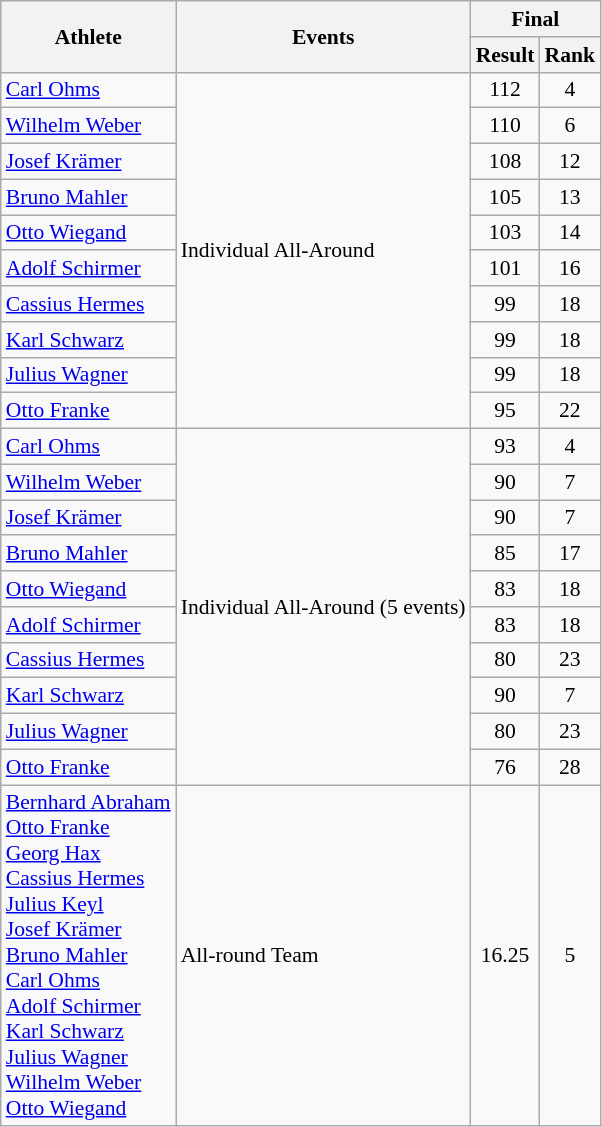<table class=wikitable style="font-size:90%">
<tr>
<th rowspan="2">Athlete</th>
<th rowspan="2">Events</th>
<th colspan="2">Final</th>
</tr>
<tr>
<th>Result</th>
<th>Rank</th>
</tr>
<tr>
<td><a href='#'>Carl Ohms</a></td>
<td rowspan=10>Individual All-Around</td>
<td align="center">112</td>
<td align="center">4</td>
</tr>
<tr>
<td><a href='#'>Wilhelm Weber</a></td>
<td align="center">110</td>
<td align="center">6</td>
</tr>
<tr>
<td><a href='#'>Josef Krämer</a></td>
<td align="center">108</td>
<td align="center">12</td>
</tr>
<tr>
<td><a href='#'>Bruno Mahler</a></td>
<td align="center">105</td>
<td align="center">13</td>
</tr>
<tr>
<td><a href='#'>Otto Wiegand</a></td>
<td align="center">103</td>
<td align="center">14</td>
</tr>
<tr>
<td><a href='#'>Adolf Schirmer</a></td>
<td align="center">101</td>
<td align="center">16</td>
</tr>
<tr>
<td><a href='#'>Cassius Hermes</a></td>
<td align="center">99</td>
<td align="center">18</td>
</tr>
<tr>
<td><a href='#'>Karl Schwarz</a></td>
<td align="center">99</td>
<td align="center">18</td>
</tr>
<tr>
<td><a href='#'>Julius Wagner</a></td>
<td align="center">99</td>
<td align="center">18</td>
</tr>
<tr>
<td><a href='#'>Otto Franke</a></td>
<td align="center">95</td>
<td align="center">22</td>
</tr>
<tr>
<td><a href='#'>Carl Ohms</a></td>
<td rowspan=10>Individual All-Around (5 events)</td>
<td align="center">93</td>
<td align="center">4</td>
</tr>
<tr>
<td><a href='#'>Wilhelm Weber</a></td>
<td align="center">90</td>
<td align="center">7</td>
</tr>
<tr>
<td><a href='#'>Josef Krämer</a></td>
<td align="center">90</td>
<td align="center">7</td>
</tr>
<tr>
<td><a href='#'>Bruno Mahler</a></td>
<td align="center">85</td>
<td align="center">17</td>
</tr>
<tr>
<td><a href='#'>Otto Wiegand</a></td>
<td align="center">83</td>
<td align="center">18</td>
</tr>
<tr>
<td><a href='#'>Adolf Schirmer</a></td>
<td align="center">83</td>
<td align="center">18</td>
</tr>
<tr>
<td><a href='#'>Cassius Hermes</a></td>
<td align="center">80</td>
<td align="center">23</td>
</tr>
<tr>
<td><a href='#'>Karl Schwarz</a></td>
<td align="center">90</td>
<td align="center">7</td>
</tr>
<tr>
<td><a href='#'>Julius Wagner</a></td>
<td align="center">80</td>
<td align="center">23</td>
</tr>
<tr>
<td><a href='#'>Otto Franke</a></td>
<td align="center">76</td>
<td align="center">28</td>
</tr>
<tr>
<td><a href='#'>Bernhard Abraham</a><br><a href='#'>Otto Franke</a><br><a href='#'>Georg Hax</a><br><a href='#'>Cassius Hermes</a><br><a href='#'>Julius Keyl</a><br><a href='#'>Josef Krämer</a><br><a href='#'>Bruno Mahler</a><br><a href='#'>Carl Ohms</a><br><a href='#'>Adolf Schirmer</a><br><a href='#'>Karl Schwarz</a><br><a href='#'>Julius Wagner</a><br><a href='#'>Wilhelm Weber</a><br><a href='#'>Otto Wiegand</a></td>
<td>All-round Team</td>
<td align="center">16.25</td>
<td align="center">5</td>
</tr>
</table>
